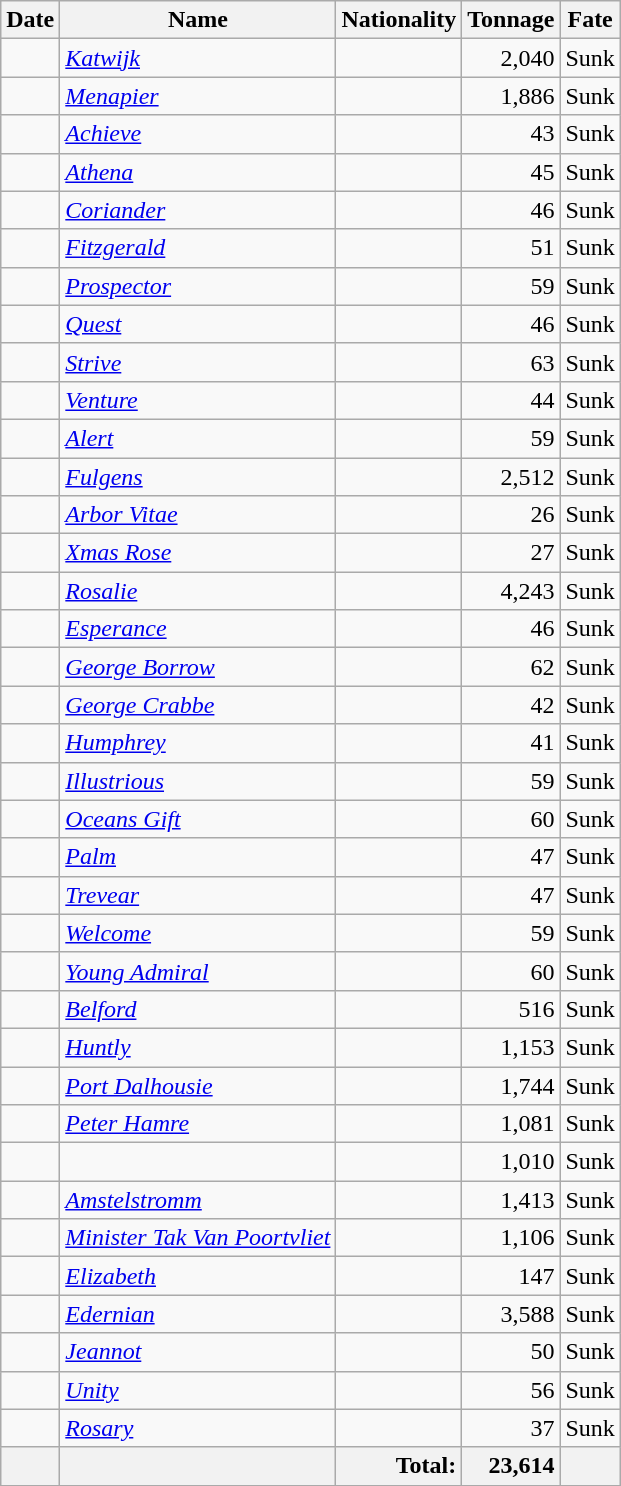<table class="wikitable sortable" style="text-align:right;">
<tr>
<th>Date</th>
<th>Name</th>
<th>Nationality</th>
<th>Tonnage</th>
<th>Fate</th>
</tr>
<tr>
<td align="right"></td>
<td align="left"><a href='#'><em>Katwijk</em></a></td>
<td align="left"></td>
<td align="right">2,040</td>
<td align="left">Sunk</td>
</tr>
<tr>
<td align="right"></td>
<td align="left"><a href='#'><em>Menapier</em></a></td>
<td align="left"></td>
<td align="right">1,886</td>
<td align="left">Sunk</td>
</tr>
<tr>
<td align="right"></td>
<td align="left"><a href='#'><em>Achieve</em></a></td>
<td align="left"></td>
<td align="right">43</td>
<td align="left">Sunk</td>
</tr>
<tr>
<td align="right"></td>
<td align="left"><a href='#'><em>Athena</em></a></td>
<td align="left"></td>
<td align="right">45</td>
<td align="left">Sunk</td>
</tr>
<tr>
<td align="right"></td>
<td align="left"><a href='#'><em>Coriander</em></a></td>
<td align="left"></td>
<td align="right">46</td>
<td align="left">Sunk</td>
</tr>
<tr>
<td align="right"></td>
<td align="left"><a href='#'><em>Fitzgerald</em></a></td>
<td align="left"></td>
<td align="right">51</td>
<td align="left">Sunk</td>
</tr>
<tr>
<td align="right"></td>
<td align="left"><a href='#'><em>Prospector</em></a></td>
<td align="left"></td>
<td align="right">59</td>
<td align="left">Sunk</td>
</tr>
<tr>
<td align="right"></td>
<td align="left"><a href='#'><em>Quest</em></a></td>
<td align="left"></td>
<td align="right">46</td>
<td align="left">Sunk</td>
</tr>
<tr>
<td align="right"></td>
<td align="left"><a href='#'><em>Strive</em></a></td>
<td align="left"></td>
<td align="right">63</td>
<td align="left">Sunk</td>
</tr>
<tr>
<td align="right"></td>
<td align="left"><a href='#'><em>Venture</em></a></td>
<td align="left"></td>
<td align="right">44</td>
<td align="left">Sunk</td>
</tr>
<tr>
<td align="right"></td>
<td align="left"><a href='#'><em>Alert</em></a></td>
<td align="left"></td>
<td align="right">59</td>
<td align="left">Sunk</td>
</tr>
<tr>
<td align="right"></td>
<td align="left"><a href='#'><em>Fulgens</em></a></td>
<td align="left"></td>
<td align="right">2,512</td>
<td align="left">Sunk</td>
</tr>
<tr>
<td align="right"></td>
<td align="left"><a href='#'><em>Arbor Vitae</em></a></td>
<td align="left"></td>
<td align="right">26</td>
<td align="left">Sunk</td>
</tr>
<tr>
<td align="right"></td>
<td align="left"><a href='#'><em>Xmas Rose</em></a></td>
<td align="left"></td>
<td align="right">27</td>
<td align="left">Sunk</td>
</tr>
<tr>
<td align="right"></td>
<td align="left"><a href='#'><em>Rosalie</em></a></td>
<td align="left"></td>
<td align="right">4,243</td>
<td align="left">Sunk</td>
</tr>
<tr>
<td align="right"></td>
<td align="left"><a href='#'><em>Esperance</em></a></td>
<td align="left"></td>
<td align="right">46</td>
<td align="left">Sunk</td>
</tr>
<tr>
<td align="right"></td>
<td align="left"><a href='#'><em>George Borrow</em></a></td>
<td align="left"></td>
<td align="right">62</td>
<td align="left">Sunk</td>
</tr>
<tr>
<td align="right"></td>
<td align="left"><a href='#'><em>George Crabbe</em></a></td>
<td align="left"></td>
<td align="right">42</td>
<td align="left">Sunk</td>
</tr>
<tr>
<td align="right"></td>
<td align="left"><a href='#'><em>Humphrey</em></a></td>
<td align="left"></td>
<td align="right">41</td>
<td align="left">Sunk</td>
</tr>
<tr>
<td align="right"></td>
<td align="left"><a href='#'><em>Illustrious</em></a></td>
<td align="left"></td>
<td align="right">59</td>
<td align="left">Sunk</td>
</tr>
<tr>
<td align="right"></td>
<td align="left"><a href='#'><em>Oceans Gift</em></a></td>
<td align="left"></td>
<td align="right">60</td>
<td align="left">Sunk</td>
</tr>
<tr>
<td align="right"></td>
<td align="left"><a href='#'><em>Palm</em></a></td>
<td align="left"></td>
<td align="right">47</td>
<td align="left">Sunk</td>
</tr>
<tr>
<td align="right"></td>
<td align="left"><a href='#'><em>Trevear</em></a></td>
<td align="left"></td>
<td align="right">47</td>
<td align="left">Sunk</td>
</tr>
<tr>
<td align="right"></td>
<td align="left"><a href='#'><em>Welcome</em></a></td>
<td align="left"></td>
<td align="right">59</td>
<td align="left">Sunk</td>
</tr>
<tr>
<td align="right"></td>
<td align="left"><a href='#'><em>Young Admiral</em></a></td>
<td align="left"></td>
<td align="right">60</td>
<td align="left">Sunk</td>
</tr>
<tr>
<td align="right"></td>
<td align="left"><a href='#'><em>Belford</em></a></td>
<td align="left"></td>
<td align="right">516</td>
<td align="left">Sunk</td>
</tr>
<tr>
<td align="right"></td>
<td align="left"><a href='#'><em>Huntly</em></a></td>
<td align="left"></td>
<td align="right">1,153</td>
<td align="left">Sunk</td>
</tr>
<tr>
<td align="right"></td>
<td align="left"><a href='#'><em>Port Dalhousie</em></a></td>
<td align="left"></td>
<td align="right">1,744</td>
<td align="left">Sunk</td>
</tr>
<tr>
<td align="right"></td>
<td align="left"><a href='#'><em>Peter Hamre</em></a></td>
<td align="left"></td>
<td align="right">1,081</td>
<td align="left">Sunk</td>
</tr>
<tr>
<td align="right"></td>
<td align="left"></td>
<td align="left"></td>
<td align="right">1,010</td>
<td align="left">Sunk</td>
</tr>
<tr>
<td align="right"></td>
<td align="left"><a href='#'><em>Amstelstromm</em></a></td>
<td align="left"></td>
<td align="right">1,413</td>
<td align="left">Sunk</td>
</tr>
<tr>
<td align="right"></td>
<td align="left"><a href='#'><em>Minister Tak Van Poortvliet</em></a></td>
<td align="left"></td>
<td align="right">1,106</td>
<td align="left">Sunk</td>
</tr>
<tr>
<td align="right"></td>
<td align="left"><a href='#'><em>Elizabeth</em></a></td>
<td align="left"></td>
<td align="right">147</td>
<td align="left">Sunk</td>
</tr>
<tr>
<td align="right"></td>
<td align="left"><a href='#'><em>Edernian</em></a></td>
<td align="left"></td>
<td align="right">3,588</td>
<td align="left">Sunk</td>
</tr>
<tr>
<td align="right"></td>
<td align="left"><a href='#'><em>Jeannot</em></a></td>
<td align="left"></td>
<td align="right">50</td>
<td align="left">Sunk</td>
</tr>
<tr>
<td align="right"></td>
<td align="left"><a href='#'><em>Unity</em></a></td>
<td align="left"></td>
<td align="right">56</td>
<td align="left">Sunk</td>
</tr>
<tr>
<td align="right"></td>
<td align="left"><a href='#'><em>Rosary</em></a></td>
<td align="left"></td>
<td align="right">37</td>
<td align="left">Sunk</td>
</tr>
<tr class="sortbottom" style="background: #f2f2f2">
<td></td>
<td></td>
<td align="right"><strong>Total:</strong></td>
<td align="right"><strong>23,614</strong></td>
<td></td>
</tr>
</table>
